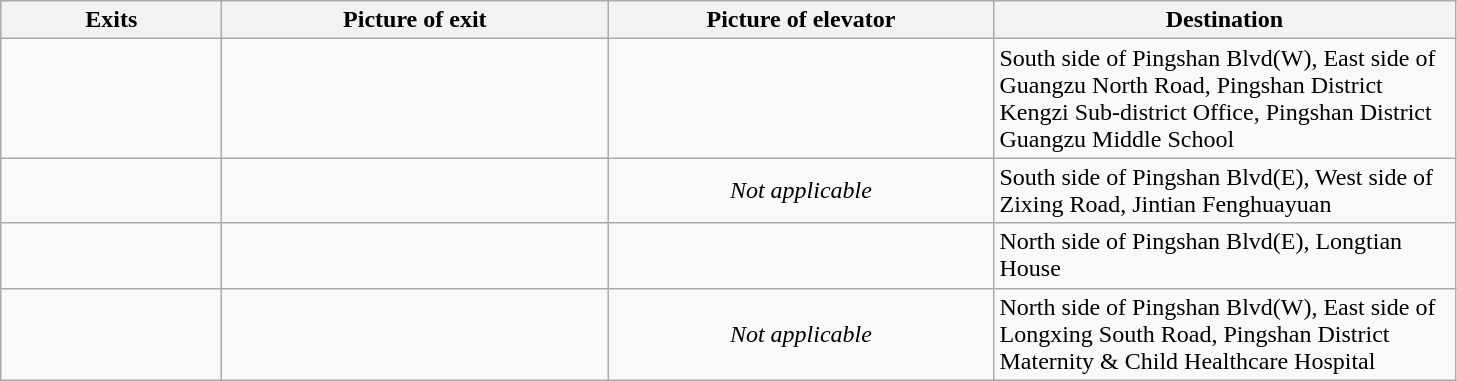<table class="wikitable">
<tr>
<th style="width:140px">Exits</th>
<th style="width:250px">Picture of exit</th>
<th style="width:250px">Picture of elevator</th>
<th style="width:300px">Destination</th>
</tr>
<tr>
<td></td>
<td></td>
<td></td>
<td>South side of Pingshan Blvd(W), East side of Guangzu North Road, Pingshan District Kengzi Sub-district Office, Pingshan District Guangzu Middle School</td>
</tr>
<tr>
<td></td>
<td></td>
<td align="center"><em>Not applicable</em></td>
<td>South side of Pingshan Blvd(E), West side of Zixing Road, Jintian Fenghuayuan</td>
</tr>
<tr>
<td></td>
<td></td>
<td></td>
<td>North side of Pingshan Blvd(E), Longtian House</td>
</tr>
<tr>
<td></td>
<td></td>
<td align="center"><em>Not applicable</em></td>
<td>North side of Pingshan Blvd(W), East side of Longxing South Road, Pingshan District Maternity & Child Healthcare Hospital</td>
</tr>
</table>
